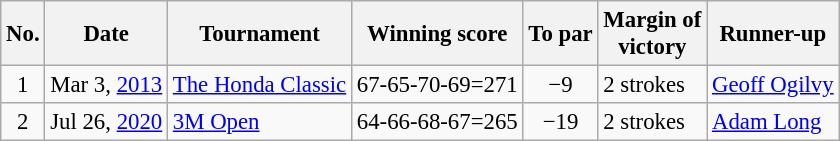<table class="wikitable" style="font-size:95%;">
<tr>
<th>No.</th>
<th>Date</th>
<th>Tournament</th>
<th>Winning score</th>
<th>To par</th>
<th>Margin of<br>victory</th>
<th>Runner-up</th>
</tr>
<tr>
<td align=center>1</td>
<td align=right>Mar 3, <a href='#'>2013</a></td>
<td><a href='#'>The Honda Classic</a></td>
<td align=right>67-65-70-69=271</td>
<td align=center>−9</td>
<td>2 strokes</td>
<td> <a href='#'>Geoff Ogilvy</a></td>
</tr>
<tr>
<td align=center>2</td>
<td align=right>Jul 26, <a href='#'>2020</a></td>
<td><a href='#'>3M Open</a></td>
<td align=right>64-66-68-67=265</td>
<td align=center>−19</td>
<td>2 strokes</td>
<td> <a href='#'>Adam Long</a></td>
</tr>
</table>
